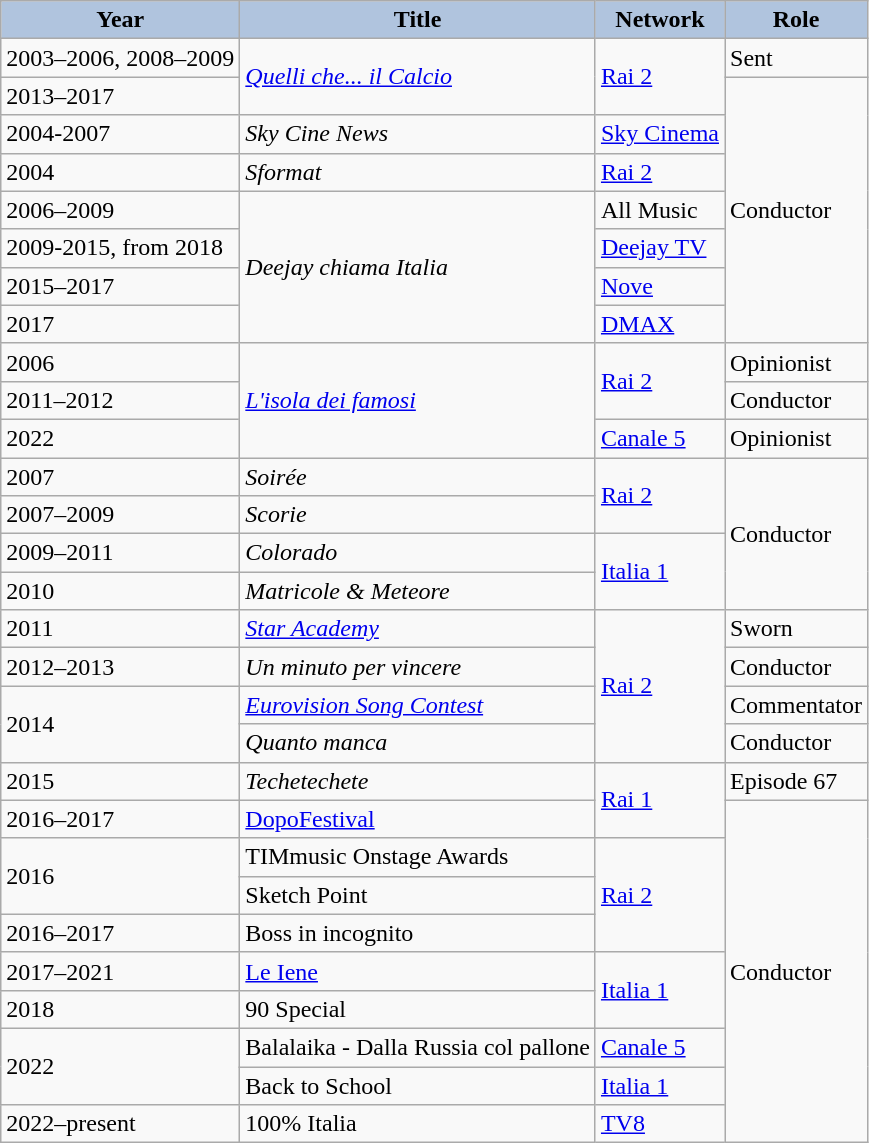<table class="wikitable">
<tr>
<th style="background:#B0C4DE;">Year</th>
<th style="background:#B0C4DE;">Title</th>
<th style="background:#B0C4DE;">Network</th>
<th style="background:#B0C4DE;">Role</th>
</tr>
<tr>
<td>2003–2006, 2008–2009</td>
<td rowspan="2"><em><a href='#'>Quelli che... il Calcio</a></em></td>
<td rowspan="2"><a href='#'>Rai 2</a></td>
<td>Sent</td>
</tr>
<tr>
<td>2013–2017</td>
<td rowspan="7">Conductor</td>
</tr>
<tr>
<td>2004-2007</td>
<td><em>Sky Cine News</em></td>
<td><a href='#'>Sky Cinema</a></td>
</tr>
<tr>
<td>2004</td>
<td><em>Sformat</em></td>
<td><a href='#'>Rai 2</a></td>
</tr>
<tr>
<td>2006–2009</td>
<td rowspan="4"><em>Deejay chiama Italia</em></td>
<td>All Music</td>
</tr>
<tr>
<td>2009-2015, from 2018</td>
<td><a href='#'>Deejay TV</a></td>
</tr>
<tr>
<td>2015–2017</td>
<td><a href='#'>Nove</a></td>
</tr>
<tr>
<td>2017</td>
<td><a href='#'>DMAX</a></td>
</tr>
<tr>
<td>2006</td>
<td rowspan="3"><em><a href='#'>L'isola dei famosi</a></em></td>
<td rowspan="2"><a href='#'>Rai 2</a></td>
<td>Opinionist</td>
</tr>
<tr>
<td>2011–2012</td>
<td>Conductor</td>
</tr>
<tr>
<td>2022</td>
<td><a href='#'>Canale 5</a></td>
<td>Opinionist</td>
</tr>
<tr>
<td>2007</td>
<td><em>Soirée</em></td>
<td rowspan="2"><a href='#'>Rai 2</a></td>
<td rowspan="4">Conductor</td>
</tr>
<tr>
<td>2007–2009</td>
<td><em>Scorie</em></td>
</tr>
<tr>
<td>2009–2011</td>
<td><em>Colorado</em></td>
<td rowspan="2"><a href='#'>Italia 1</a></td>
</tr>
<tr>
<td>2010</td>
<td><em>Matricole & Meteore</em></td>
</tr>
<tr>
<td>2011</td>
<td><em><a href='#'>Star Academy</a></em></td>
<td rowspan="4"><a href='#'>Rai 2</a></td>
<td>Sworn</td>
</tr>
<tr>
<td>2012–2013</td>
<td><em>Un minuto per vincere</em></td>
<td>Conductor</td>
</tr>
<tr>
<td rowspan="2">2014</td>
<td><em><a href='#'>Eurovision Song Contest</a></em></td>
<td>Commentator</td>
</tr>
<tr>
<td><em>Quanto manca</em></td>
<td>Conductor</td>
</tr>
<tr>
<td>2015</td>
<td><em>Techetechete<strong></td>
<td rowspan="2"><a href='#'>Rai 1</a></td>
<td>Episode 67</td>
</tr>
<tr>
<td>2016–2017</td>
<td></em><a href='#'>DopoFestival</a><em></td>
<td rowspan="9">Conductor</td>
</tr>
<tr>
<td rowspan="2">2016</td>
<td></em>TIMmusic Onstage Awards<em></td>
<td rowspan="3"><a href='#'>Rai 2</a></td>
</tr>
<tr>
<td></em>Sketch Point<em></td>
</tr>
<tr>
<td>2016–2017</td>
<td></em>Boss in incognito<em></td>
</tr>
<tr>
<td>2017–2021</td>
<td></em><a href='#'>Le Iene</a><em></td>
<td rowspan="2"><a href='#'>Italia 1</a></td>
</tr>
<tr>
<td>2018</td>
<td></em>90 Special<em></td>
</tr>
<tr>
<td rowspan="2">2022</td>
<td></em>Balalaika - Dalla Russia col pallone<em></td>
<td><a href='#'>Canale 5</a></td>
</tr>
<tr>
<td></em>Back to School<em></td>
<td><a href='#'>Italia 1</a></td>
</tr>
<tr>
<td>2022–present</td>
<td></em>100% Italia<em></td>
<td><a href='#'>TV8</a></td>
</tr>
</table>
